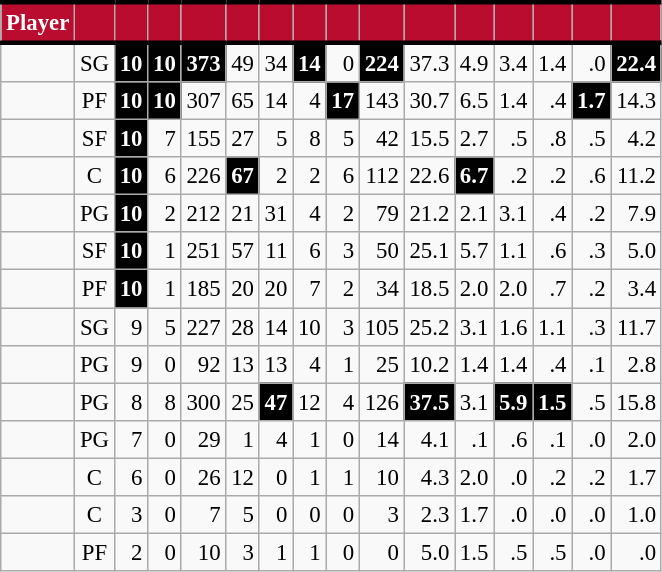<table class="wikitable sortable" style="font-size: 95%; text-align:right;">
<tr>
<th style="background:#BA0C2F; color:#FFFFFF; border-top:#010101 3px solid; border-bottom:#010101 3px solid;">Player</th>
<th style="background:#BA0C2F; color:#FFFFFF; border-top:#010101 3px solid; border-bottom:#010101 3px solid;"></th>
<th style="background:#BA0C2F; color:#FFFFFF; border-top:#010101 3px solid; border-bottom:#010101 3px solid;"></th>
<th style="background:#BA0C2F; color:#FFFFFF; border-top:#010101 3px solid; border-bottom:#010101 3px solid;"></th>
<th style="background:#BA0C2F; color:#FFFFFF; border-top:#010101 3px solid; border-bottom:#010101 3px solid;"></th>
<th style="background:#BA0C2F; color:#FFFFFF; border-top:#010101 3px solid; border-bottom:#010101 3px solid;"></th>
<th style="background:#BA0C2F; color:#FFFFFF; border-top:#010101 3px solid; border-bottom:#010101 3px solid;"></th>
<th style="background:#BA0C2F; color:#FFFFFF; border-top:#010101 3px solid; border-bottom:#010101 3px solid;"></th>
<th style="background:#BA0C2F; color:#FFFFFF; border-top:#010101 3px solid; border-bottom:#010101 3px solid;"></th>
<th style="background:#BA0C2F; color:#FFFFFF; border-top:#010101 3px solid; border-bottom:#010101 3px solid;"></th>
<th style="background:#BA0C2F; color:#FFFFFF; border-top:#010101 3px solid; border-bottom:#010101 3px solid;"></th>
<th style="background:#BA0C2F; color:#FFFFFF; border-top:#010101 3px solid; border-bottom:#010101 3px solid;"></th>
<th style="background:#BA0C2F; color:#FFFFFF; border-top:#010101 3px solid; border-bottom:#010101 3px solid;"></th>
<th style="background:#BA0C2F; color:#FFFFFF; border-top:#010101 3px solid; border-bottom:#010101 3px solid;"></th>
<th style="background:#BA0C2F; color:#FFFFFF; border-top:#010101 3px solid; border-bottom:#010101 3px solid;"></th>
<th style="background:#BA0C2F; color:#FFFFFF; border-top:#010101 3px solid; border-bottom:#010101 3px solid;"></th>
</tr>
<tr>
<td style="text-align:left;"></td>
<td style="text-align:center;">SG</td>
<td style="background:#010101; color:#FFFFFF;"><strong>10</strong></td>
<td style="background:#010101; color:#FFFFFF;"><strong>10</strong></td>
<td style="background:#010101; color:#FFFFFF;"><strong>373</strong></td>
<td>49</td>
<td>34</td>
<td style="background:#010101; color:#FFFFFF;"><strong>14</strong></td>
<td>0</td>
<td style="background:#010101; color:#FFFFFF;"><strong>224</strong></td>
<td>37.3</td>
<td>4.9</td>
<td>3.4</td>
<td>1.4</td>
<td>.0</td>
<td style="background:#010101; color:#FFFFFF;"><strong>22.4</strong></td>
</tr>
<tr>
<td style="text-align:left;"></td>
<td style="text-align:center;">PF</td>
<td style="background:#010101; color:#FFFFFF;"><strong>10</strong></td>
<td style="background:#010101; color:#FFFFFF;"><strong>10</strong></td>
<td>307</td>
<td>65</td>
<td>14</td>
<td>4</td>
<td style="background:#010101; color:#FFFFFF;"><strong>17</strong></td>
<td>143</td>
<td>30.7</td>
<td>6.5</td>
<td>1.4</td>
<td>.4</td>
<td style="background:#010101; color:#FFFFFF;"><strong>1.7</strong></td>
<td>14.3</td>
</tr>
<tr>
<td style="text-align:left;"></td>
<td style="text-align:center;">SF</td>
<td style="background:#010101; color:#FFFFFF;"><strong>10</strong></td>
<td>7</td>
<td>155</td>
<td>27</td>
<td>5</td>
<td>8</td>
<td>5</td>
<td>42</td>
<td>15.5</td>
<td>2.7</td>
<td>.5</td>
<td>.8</td>
<td>.5</td>
<td>4.2</td>
</tr>
<tr>
<td style="text-align:left;"></td>
<td style="text-align:center;">C</td>
<td style="background:#010101; color:#FFFFFF;"><strong>10</strong></td>
<td>6</td>
<td>226</td>
<td style="background:#010101; color:#FFFFFF;"><strong>67</strong></td>
<td>2</td>
<td>2</td>
<td>6</td>
<td>112</td>
<td>22.6</td>
<td style="background:#010101; color:#FFFFFF;"><strong>6.7</strong></td>
<td>.2</td>
<td>.2</td>
<td>.6</td>
<td>11.2</td>
</tr>
<tr>
<td style="text-align:left;"></td>
<td style="text-align:center;">PG</td>
<td style="background:#010101; color:#FFFFFF;"><strong>10</strong></td>
<td>2</td>
<td>212</td>
<td>21</td>
<td>31</td>
<td>4</td>
<td>2</td>
<td>79</td>
<td>21.2</td>
<td>2.1</td>
<td>3.1</td>
<td>.4</td>
<td>.2</td>
<td>7.9</td>
</tr>
<tr>
<td style="text-align:left;"></td>
<td style="text-align:center;">SF</td>
<td style="background:#010101; color:#FFFFFF;"><strong>10</strong></td>
<td>1</td>
<td>251</td>
<td>57</td>
<td>11</td>
<td>6</td>
<td>3</td>
<td>50</td>
<td>25.1</td>
<td>5.7</td>
<td>1.1</td>
<td>.6</td>
<td>.3</td>
<td>5.0</td>
</tr>
<tr>
<td style="text-align:left;"></td>
<td style="text-align:center;">PF</td>
<td style="background:#010101; color:#FFFFFF;"><strong>10</strong></td>
<td>1</td>
<td>185</td>
<td>20</td>
<td>20</td>
<td>7</td>
<td>2</td>
<td>34</td>
<td>18.5</td>
<td>2.0</td>
<td>2.0</td>
<td>.7</td>
<td>.2</td>
<td>3.4</td>
</tr>
<tr>
<td style="text-align:left;"></td>
<td style="text-align:center;">SG</td>
<td>9</td>
<td>5</td>
<td>227</td>
<td>28</td>
<td>14</td>
<td>10</td>
<td>3</td>
<td>105</td>
<td>25.2</td>
<td>3.1</td>
<td>1.6</td>
<td>1.1</td>
<td>.3</td>
<td>11.7</td>
</tr>
<tr>
<td style="text-align:left;"></td>
<td style="text-align:center;">PG</td>
<td>9</td>
<td>0</td>
<td>92</td>
<td>13</td>
<td>13</td>
<td>4</td>
<td>1</td>
<td>25</td>
<td>10.2</td>
<td>1.4</td>
<td>1.4</td>
<td>.4</td>
<td>.1</td>
<td>2.8</td>
</tr>
<tr>
<td style="text-align:left;"></td>
<td style="text-align:center;">PG</td>
<td>8</td>
<td>8</td>
<td>300</td>
<td>25</td>
<td style="background:#010101; color:#FFFFFF;"><strong>47</strong></td>
<td>12</td>
<td>4</td>
<td>126</td>
<td style="background:#010101; color:#FFFFFF;"><strong>37.5</strong></td>
<td>3.1</td>
<td style="background:#010101; color:#FFFFFF;"><strong>5.9</strong></td>
<td style="background:#010101; color:#FFFFFF;"><strong>1.5</strong></td>
<td>.5</td>
<td>15.8</td>
</tr>
<tr>
<td style="text-align:left;"></td>
<td style="text-align:center;">PG</td>
<td>7</td>
<td>0</td>
<td>29</td>
<td>1</td>
<td>4</td>
<td>1</td>
<td>0</td>
<td>14</td>
<td>4.1</td>
<td>.1</td>
<td>.6</td>
<td>.1</td>
<td>.0</td>
<td>2.0</td>
</tr>
<tr>
<td style="text-align:left;"></td>
<td style="text-align:center;">C</td>
<td>6</td>
<td>0</td>
<td>26</td>
<td>12</td>
<td>0</td>
<td>1</td>
<td>1</td>
<td>10</td>
<td>4.3</td>
<td>2.0</td>
<td>.0</td>
<td>.2</td>
<td>.2</td>
<td>1.7</td>
</tr>
<tr>
<td style="text-align:left;"></td>
<td style="text-align:center;">C</td>
<td>3</td>
<td>0</td>
<td>7</td>
<td>5</td>
<td>0</td>
<td>0</td>
<td>0</td>
<td>3</td>
<td>2.3</td>
<td>1.7</td>
<td>.0</td>
<td>.0</td>
<td>.0</td>
<td>1.0</td>
</tr>
<tr>
<td style="text-align:left;"></td>
<td style="text-align:center;">PF</td>
<td>2</td>
<td>0</td>
<td>10</td>
<td>3</td>
<td>1</td>
<td>1</td>
<td>0</td>
<td>0</td>
<td>5.0</td>
<td>1.5</td>
<td>.5</td>
<td>.5</td>
<td>.0</td>
<td>.0</td>
</tr>
</table>
